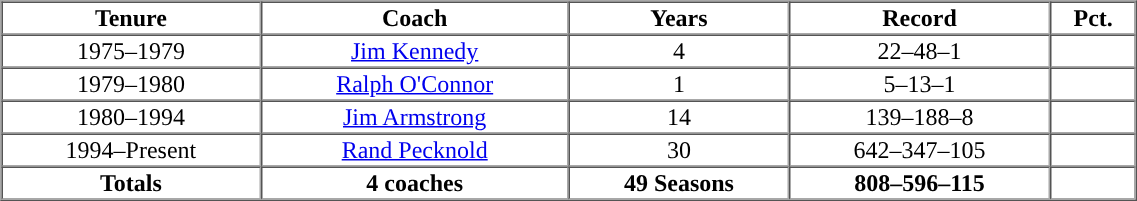<table cellpadding="1" border="1" cellspacing="0" width="60%">
<tr>
<th>Tenure</th>
<th>Coach</th>
<th>Years</th>
<th>Record</th>
<th>Pct.</th>
</tr>
<tr align="center">
<td>1975–1979</td>
<td><a href='#'>Jim Kennedy</a></td>
<td>4</td>
<td>22–48–1</td>
<td></td>
</tr>
<tr align="center">
<td>1979–1980</td>
<td><a href='#'>Ralph O'Connor</a></td>
<td>1</td>
<td>5–13–1</td>
<td></td>
</tr>
<tr align="center">
<td>1980–1994</td>
<td><a href='#'>Jim Armstrong</a></td>
<td>14</td>
<td>139–188–8</td>
<td></td>
</tr>
<tr align="center">
<td>1994–Present</td>
<td><a href='#'>Rand Pecknold</a></td>
<td>30</td>
<td>642–347–105</td>
<td></td>
</tr>
<tr style="text-align:center">
<th>Totals</th>
<th>4 coaches</th>
<th>49 Seasons</th>
<th>808–596–115</th>
<th></th>
</tr>
</table>
